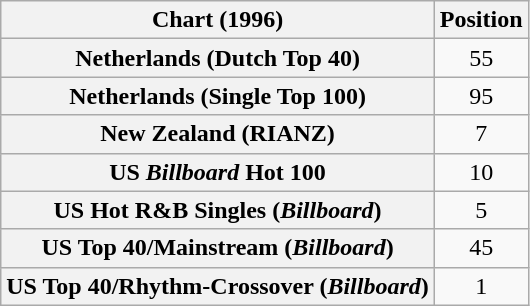<table class="wikitable sortable plainrowheaders" style="text-align:center">
<tr>
<th>Chart (1996)</th>
<th>Position</th>
</tr>
<tr>
<th scope="row">Netherlands (Dutch Top 40)</th>
<td>55</td>
</tr>
<tr>
<th scope="row">Netherlands (Single Top 100)</th>
<td>95</td>
</tr>
<tr>
<th scope="row">New Zealand (RIANZ)</th>
<td>7</td>
</tr>
<tr>
<th scope="row">US <em>Billboard</em> Hot 100</th>
<td>10</td>
</tr>
<tr>
<th scope="row">US Hot R&B Singles (<em>Billboard</em>)</th>
<td>5</td>
</tr>
<tr>
<th scope="row">US Top 40/Mainstream (<em>Billboard</em>)</th>
<td>45</td>
</tr>
<tr>
<th scope="row">US Top 40/Rhythm-Crossover (<em>Billboard</em>)</th>
<td>1</td>
</tr>
</table>
